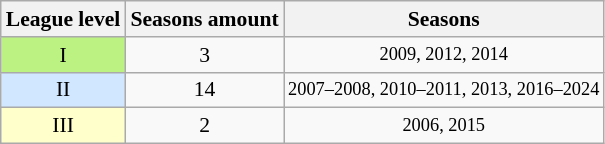<table class="wikitable" style="text-align:center;font-size:90%">
<tr>
<th>League level</th>
<th>Seasons amount</th>
<th>Seasons</th>
</tr>
<tr>
<td bgcolor="#bcf282">I</td>
<td>3</td>
<td style="font-size:85%">2009, 2012, 2014</td>
</tr>
<tr>
<td bgcolor="#d0e7ff">II</td>
<td>14</td>
<td style="font-size:85%">2007–2008, 2010–2011, 2013, 2016–2024</td>
</tr>
<tr>
<td bgcolor="#ffffcc">III</td>
<td>2</td>
<td style="font-size:85%">2006, 2015</td>
</tr>
</table>
